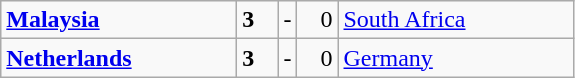<table class="wikitable">
<tr>
<td width=150> <strong><a href='#'>Malaysia</a></strong></td>
<td width=20 align="left"><strong>3</strong></td>
<td>-</td>
<td width=20 align="right">0</td>
<td width=150> <a href='#'>South Africa</a></td>
</tr>
<tr>
<td> <strong><a href='#'>Netherlands</a></strong></td>
<td align="left"><strong>3</strong></td>
<td>-</td>
<td align="right">0</td>
<td> <a href='#'>Germany</a></td>
</tr>
</table>
